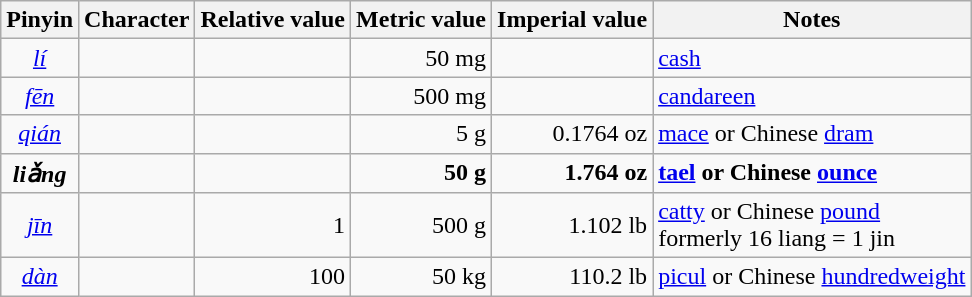<table class="wikitable">
<tr>
<th>Pinyin</th>
<th>Character</th>
<th>Relative value</th>
<th>Metric value</th>
<th>Imperial value</th>
<th>Notes</th>
</tr>
<tr>
<td align=center><em><a href='#'>lí</a></em></td>
<td align=right></td>
<td align=right></td>
<td align=right>50 mg</td>
<td align=right></td>
<td align=left><a href='#'>cash</a></td>
</tr>
<tr>
<td align=center><em><a href='#'>fēn</a></em></td>
<td align=right></td>
<td align=right></td>
<td align=right>500 mg</td>
<td align=right></td>
<td align=left><a href='#'>candareen</a></td>
</tr>
<tr>
<td align=center><em><a href='#'>qián</a></em></td>
<td align=right></td>
<td align=right></td>
<td align=right>5 g</td>
<td align=right>0.1764 oz</td>
<td align=left><a href='#'>mace</a> or Chinese <a href='#'>dram</a></td>
</tr>
<tr>
<td align=center><strong><em>liǎng</em></strong></td>
<td align=right><strong></strong></td>
<td align=right><strong></strong></td>
<td align=right><strong>50 g</strong></td>
<td align=right><strong>1.764 oz</strong></td>
<td align=left><strong><a href='#'>tael</a> or Chinese <a href='#'>ounce</a></strong></td>
</tr>
<tr>
<td align=center><em><a href='#'>jīn</a></em></td>
<td align=right></td>
<td align=right>1</td>
<td align=right>500 g</td>
<td align=right>1.102 lb</td>
<td align=left><a href='#'>catty</a> or Chinese <a href='#'>pound</a><br> formerly 16 liang = 1 jin</td>
</tr>
<tr>
<td align=center><em><a href='#'>dàn</a></em></td>
<td align=right></td>
<td align=right>100</td>
<td align=right>50 kg</td>
<td align=right>110.2 lb</td>
<td align=left><a href='#'>picul</a> or Chinese <a href='#'>hundredweight</a></td>
</tr>
</table>
